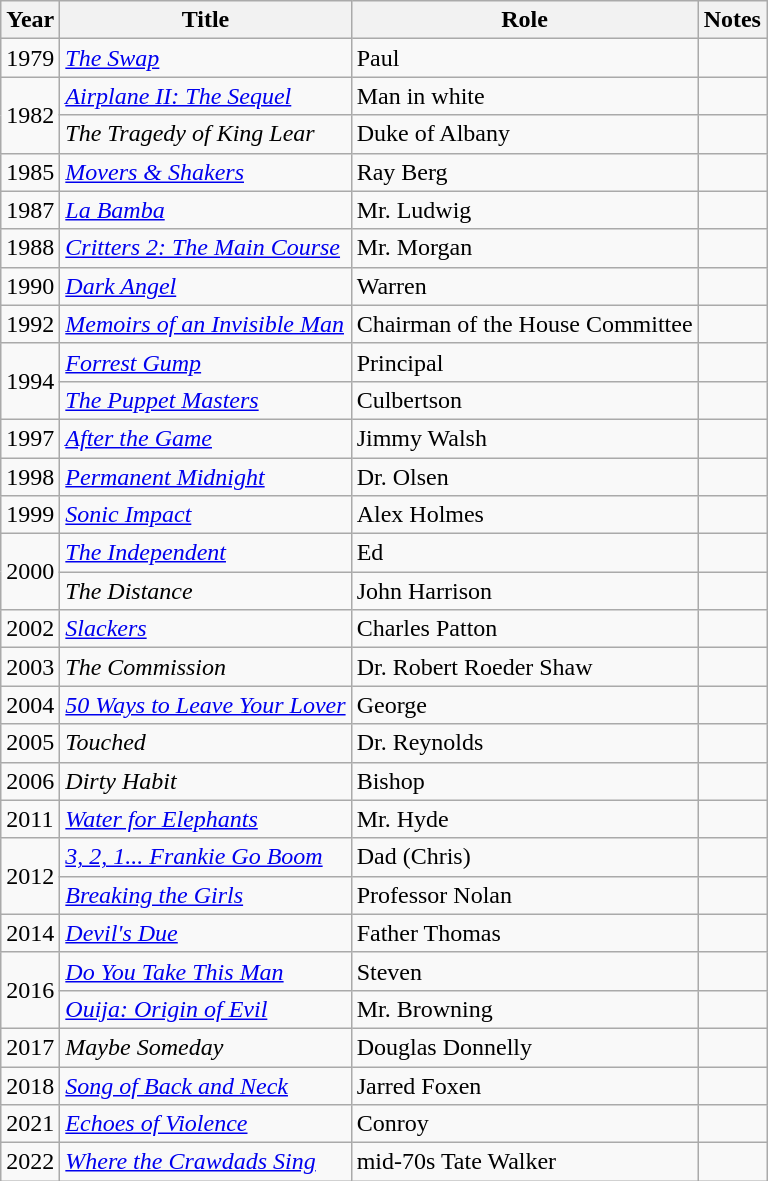<table class="wikitable sortable">
<tr>
<th>Year</th>
<th>Title</th>
<th>Role</th>
<th>Notes</th>
</tr>
<tr>
<td>1979</td>
<td><em><a href='#'>The Swap</a></em></td>
<td>Paul</td>
<td></td>
</tr>
<tr>
<td rowspan=2>1982</td>
<td><em><a href='#'>Airplane II: The Sequel</a></em></td>
<td>Man in white</td>
<td></td>
</tr>
<tr>
<td><em>The Tragedy of King Lear</em></td>
<td>Duke of Albany</td>
<td></td>
</tr>
<tr>
<td>1985</td>
<td><em><a href='#'>Movers & Shakers</a></em></td>
<td>Ray Berg</td>
<td></td>
</tr>
<tr>
<td>1987</td>
<td><em><a href='#'>La Bamba</a></em></td>
<td>Mr. Ludwig</td>
<td></td>
</tr>
<tr>
<td>1988</td>
<td><em><a href='#'>Critters 2: The Main Course</a></em></td>
<td>Mr. Morgan</td>
<td></td>
</tr>
<tr>
<td>1990</td>
<td><a href='#'><em>Dark Angel</em></a></td>
<td>Warren</td>
<td></td>
</tr>
<tr>
<td>1992</td>
<td><em><a href='#'>Memoirs of an Invisible Man</a></em></td>
<td>Chairman of the House Committee</td>
<td></td>
</tr>
<tr>
<td rowspan=2>1994</td>
<td><em><a href='#'>Forrest Gump</a></em></td>
<td>Principal</td>
<td></td>
</tr>
<tr>
<td><em><a href='#'>The Puppet Masters</a></em></td>
<td>Culbertson</td>
<td></td>
</tr>
<tr>
<td>1997</td>
<td><em><a href='#'>After the Game</a></em></td>
<td>Jimmy Walsh</td>
<td></td>
</tr>
<tr>
<td>1998</td>
<td><em><a href='#'>Permanent Midnight</a></em></td>
<td>Dr. Olsen</td>
<td></td>
</tr>
<tr>
<td>1999</td>
<td><em><a href='#'>Sonic Impact</a></em></td>
<td>Alex Holmes</td>
<td></td>
</tr>
<tr>
<td rowspan=2>2000</td>
<td><em><a href='#'>The Independent</a></em></td>
<td>Ed</td>
<td></td>
</tr>
<tr>
<td><em>The Distance</em></td>
<td>John Harrison</td>
<td></td>
</tr>
<tr>
<td>2002</td>
<td><em><a href='#'>Slackers</a></em></td>
<td>Charles Patton</td>
<td></td>
</tr>
<tr>
<td>2003</td>
<td><em>The Commission</em></td>
<td>Dr. Robert Roeder Shaw</td>
<td></td>
</tr>
<tr>
<td>2004</td>
<td><em><a href='#'>50 Ways to Leave Your Lover</a></em></td>
<td>George</td>
<td></td>
</tr>
<tr>
<td>2005</td>
<td><em>Touched</em></td>
<td>Dr. Reynolds</td>
<td></td>
</tr>
<tr>
<td>2006</td>
<td><em>Dirty Habit</em></td>
<td>Bishop</td>
<td></td>
</tr>
<tr>
<td>2011</td>
<td><em><a href='#'>Water for Elephants</a></em></td>
<td>Mr. Hyde</td>
<td></td>
</tr>
<tr>
<td rowspan=2>2012</td>
<td><em><a href='#'>3, 2, 1... Frankie Go Boom</a></em></td>
<td>Dad (Chris)</td>
<td></td>
</tr>
<tr>
<td><em><a href='#'>Breaking the Girls</a></em></td>
<td>Professor Nolan</td>
<td></td>
</tr>
<tr>
<td>2014</td>
<td><em><a href='#'>Devil's Due</a></em></td>
<td>Father Thomas</td>
<td></td>
</tr>
<tr>
<td rowspan=2>2016</td>
<td><em><a href='#'>Do You Take This Man</a></em></td>
<td>Steven</td>
<td></td>
</tr>
<tr>
<td><em><a href='#'>Ouija: Origin of Evil</a></em></td>
<td>Mr. Browning</td>
<td></td>
</tr>
<tr>
<td>2017</td>
<td><em>Maybe Someday</em></td>
<td>Douglas Donnelly</td>
<td></td>
</tr>
<tr>
<td>2018</td>
<td><em><a href='#'>Song of Back and Neck</a></em></td>
<td>Jarred Foxen</td>
<td></td>
</tr>
<tr>
<td>2021</td>
<td><em><a href='#'>Echoes of Violence</a></em></td>
<td>Conroy</td>
<td></td>
</tr>
<tr>
<td>2022</td>
<td><em><a href='#'>Where the Crawdads Sing</a></em></td>
<td>mid-70s Tate Walker</td>
<td></td>
</tr>
</table>
